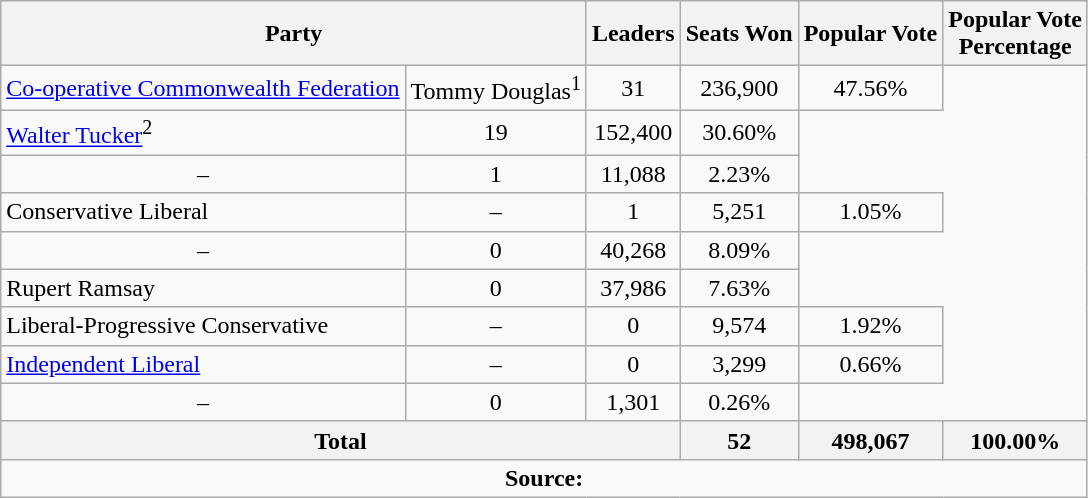<table class="wikitable">
<tr>
<th colspan="2">Party</th>
<th>Leaders</th>
<th>Seats Won</th>
<th>Popular Vote</th>
<th>Popular Vote<br>Percentage</th>
</tr>
<tr>
<td><a href='#'>Co-operative Commonwealth Federation</a></td>
<td>Tommy Douglas<sup>1</sup></td>
<td align=center>31</td>
<td align=center>236,900</td>
<td align=center>47.56%</td>
</tr>
<tr>
<td><a href='#'>Walter Tucker</a><sup>2</sup></td>
<td align=center>19</td>
<td align=center>152,400</td>
<td align=center>30.60%</td>
</tr>
<tr>
<td align=center>–</td>
<td align=center>1</td>
<td align=center>11,088</td>
<td align=center>2.23%</td>
</tr>
<tr>
<td>Conservative Liberal</td>
<td align=center>–</td>
<td align=center>1</td>
<td align=center>5,251</td>
<td align=center>1.05%</td>
</tr>
<tr>
<td align=center>–</td>
<td align=center>0</td>
<td align=center>40,268</td>
<td align=center>8.09%</td>
</tr>
<tr>
<td>Rupert Ramsay</td>
<td align=center>0</td>
<td align=center>37,986</td>
<td align=center>7.63%</td>
</tr>
<tr>
<td>Liberal-Progressive Conservative</td>
<td align=center>–</td>
<td align=center>0</td>
<td align=center>9,574</td>
<td align=center>1.92%</td>
</tr>
<tr>
<td><a href='#'>Independent Liberal</a></td>
<td align=center>–</td>
<td align=center>0</td>
<td align=center>3,299</td>
<td align=center>0.66%</td>
</tr>
<tr>
<td align=center>–</td>
<td align=center>0</td>
<td align=center>1,301</td>
<td align=center>0.26%</td>
</tr>
<tr>
<th colspan=3>Total</th>
<th>52</th>
<th>498,067</th>
<th>100.00%</th>
</tr>
<tr>
<td align="center" colspan=6><strong>Source:</strong> </td>
</tr>
</table>
